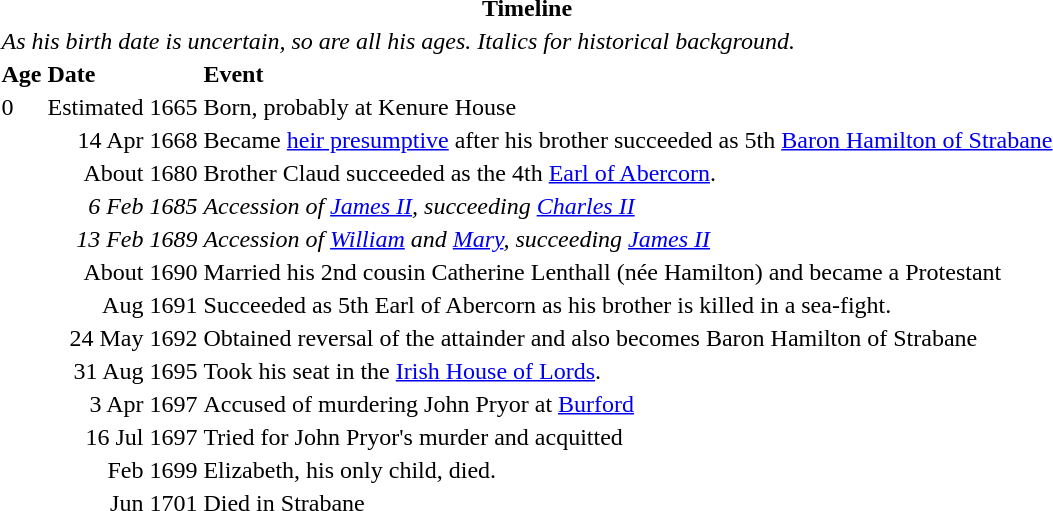<table>
<tr>
<th colspan=3>Timeline</th>
</tr>
<tr>
<td colspan=3><em>As his birth date is uncertain, so are all his ages. Italics for historical background.</em></td>
</tr>
<tr>
<th align="left">Age</th>
<th align="left">Date</th>
<th align="left">Event</th>
</tr>
<tr>
<td>0</td>
<td align=right>Estimated 1665</td>
<td>Born, probably at Kenure House</td>
</tr>
<tr>
<td></td>
<td align=right>14 Apr 1668</td>
<td>Became <a href='#'>heir presumptive</a> after his brother succeeded as 5th <a href='#'>Baron Hamilton of Strabane</a></td>
</tr>
<tr>
<td></td>
<td align=right>About 1680</td>
<td>Brother Claud succeeded as the 4th <a href='#'>Earl of Abercorn</a>.</td>
</tr>
<tr>
<td></td>
<td align=right><em>6 Feb 1685</em></td>
<td><em>Accession of <a href='#'>James II</a>, succeeding <a href='#'>Charles II</a></em></td>
</tr>
<tr>
<td></td>
<td align=right><em>13 Feb 1689</em></td>
<td><em>Accession of <a href='#'>William</a> and <a href='#'>Mary</a>, succeeding <a href='#'>James II</a></em></td>
</tr>
<tr>
<td></td>
<td align=right>About 1690</td>
<td>Married his 2nd cousin Catherine Lenthall (née Hamilton) and became a Protestant</td>
</tr>
<tr>
<td></td>
<td align=right>Aug 1691</td>
<td>Succeeded as 5th Earl of Abercorn as his brother is killed in a sea-fight.</td>
</tr>
<tr>
<td></td>
<td align=right>24 May 1692</td>
<td>Obtained reversal of the attainder and also becomes Baron Hamilton of Strabane</td>
</tr>
<tr>
<td></td>
<td align=right>31 Aug 1695</td>
<td>Took his seat in the <a href='#'>Irish House of Lords</a>.</td>
</tr>
<tr>
<td></td>
<td align=right>3 Apr 1697</td>
<td>Accused of murdering John Pryor at <a href='#'>Burford</a></td>
</tr>
<tr>
<td></td>
<td align=right>16 Jul 1697</td>
<td>Tried for John Pryor's murder and acquitted</td>
</tr>
<tr>
<td></td>
<td align=right>Feb 1699</td>
<td>Elizabeth, his only child, died.</td>
</tr>
<tr>
<td></td>
<td align=right>Jun 1701</td>
<td>Died in Strabane</td>
</tr>
</table>
